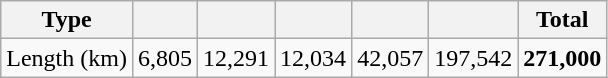<table class="sortable wikitable" style="text-align:center;" style="font-size: 100%">
<tr>
<th>Type</th>
<th></th>
<th></th>
<th></th>
<th></th>
<th></th>
<th><strong>Total</strong></th>
</tr>
<tr>
<td>Length (km)</td>
<td>6,805</td>
<td>12,291</td>
<td>12,034</td>
<td>42,057</td>
<td>197,542</td>
<td><strong>271,000</strong></td>
</tr>
</table>
